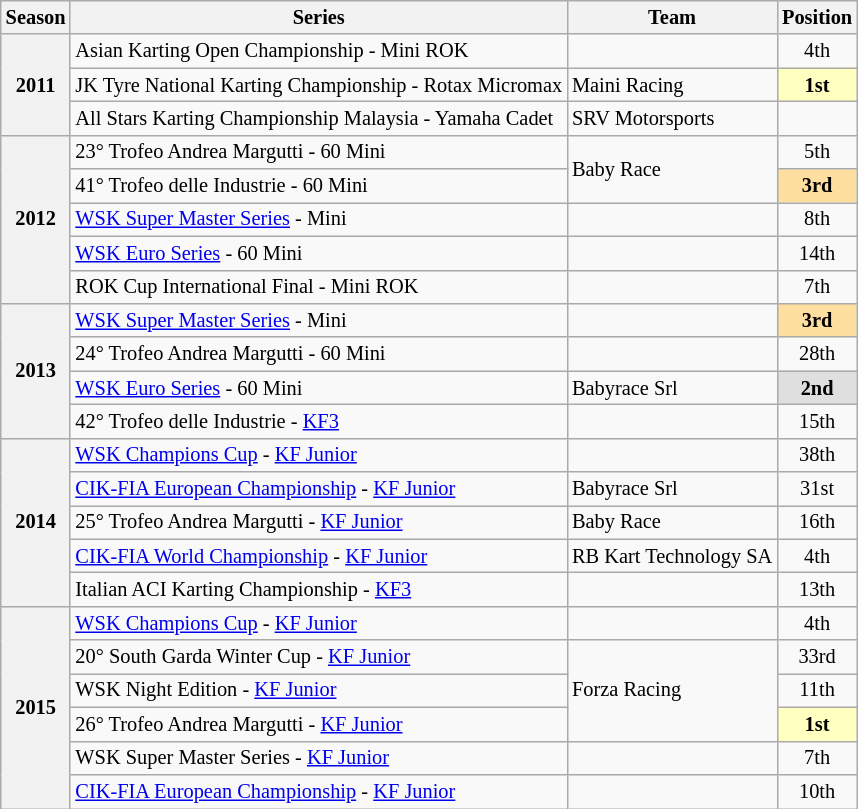<table class="wikitable" style="font-size: 85%; text-align:center">
<tr>
<th>Season</th>
<th>Series</th>
<th>Team</th>
<th>Position</th>
</tr>
<tr>
<th rowspan="3">2011</th>
<td align="left">Asian Karting Open Championship - Mini ROK</td>
<td align="left"></td>
<td>4th</td>
</tr>
<tr>
<td align="left">JK Tyre National Karting Championship - Rotax Micromax</td>
<td align="left">Maini Racing</td>
<td style="background:#FFFFBF"><strong>1st</strong></td>
</tr>
<tr>
<td align="left">All Stars Karting Championship Malaysia - Yamaha Cadet</td>
<td align="left">SRV Motorsports</td>
<td></td>
</tr>
<tr>
<th rowspan="5">2012</th>
<td align="left">23° Trofeo Andrea Margutti - 60 Mini</td>
<td rowspan="2" align="left">Baby Race</td>
<td>5th</td>
</tr>
<tr>
<td align="left">41° Trofeo delle Industrie - 60 Mini</td>
<td style="background:#FFDF9F"><strong>3rd</strong></td>
</tr>
<tr>
<td align="left"><a href='#'>WSK Super Master Series</a> - Mini</td>
<td align="left"></td>
<td>8th</td>
</tr>
<tr>
<td align="left"><a href='#'>WSK Euro Series</a> - 60 Mini</td>
<td align="left"></td>
<td>14th</td>
</tr>
<tr>
<td align="left">ROK Cup International Final - Mini ROK</td>
<td align="left"></td>
<td>7th</td>
</tr>
<tr>
<th rowspan="4">2013</th>
<td align="left"><a href='#'>WSK Super Master Series</a> - Mini</td>
<td align="left"></td>
<td style="background:#FFDF9F"><strong>3rd</strong></td>
</tr>
<tr>
<td align="left">24° Trofeo Andrea Margutti - 60 Mini</td>
<td align="left"></td>
<td>28th</td>
</tr>
<tr>
<td align="left"><a href='#'>WSK Euro Series</a> - 60 Mini</td>
<td align="left">Babyrace Srl</td>
<td style="background:#DFDFDF"><strong>2nd</strong></td>
</tr>
<tr>
<td align="left">42° Trofeo delle Industrie - <a href='#'>KF3</a></td>
<td align="left"></td>
<td>15th</td>
</tr>
<tr>
<th rowspan="5">2014</th>
<td align="left"><a href='#'>WSK Champions Cup</a> - <a href='#'>KF Junior</a></td>
<td align="left"></td>
<td>38th</td>
</tr>
<tr>
<td align="left"><a href='#'>CIK-FIA European Championship</a> - <a href='#'>KF Junior</a></td>
<td align="left">Babyrace Srl</td>
<td>31st</td>
</tr>
<tr>
<td align="left">25° Trofeo Andrea Margutti - <a href='#'>KF Junior</a></td>
<td align="left">Baby Race</td>
<td>16th</td>
</tr>
<tr>
<td align="left"><a href='#'>CIK-FIA World Championship</a> - <a href='#'>KF Junior</a></td>
<td align="left">RB Kart Technology SA</td>
<td>4th</td>
</tr>
<tr>
<td align="left">Italian ACI Karting Championship - <a href='#'>KF3</a></td>
<td align="left"></td>
<td>13th</td>
</tr>
<tr>
<th rowspan="6">2015</th>
<td align="left"><a href='#'>WSK Champions Cup</a> - <a href='#'>KF Junior</a></td>
<td align="left"></td>
<td>4th</td>
</tr>
<tr>
<td align="left">20° South Garda Winter Cup - <a href='#'>KF Junior</a></td>
<td rowspan="3" align="left">Forza Racing</td>
<td>33rd</td>
</tr>
<tr>
<td align="left">WSK Night Edition - <a href='#'>KF Junior</a></td>
<td>11th</td>
</tr>
<tr>
<td align="left">26° Trofeo Andrea Margutti - <a href='#'>KF Junior</a></td>
<td style="background:#FFFFBF"><strong>1st</strong></td>
</tr>
<tr>
<td align="left">WSK Super Master Series - <a href='#'>KF Junior</a></td>
<td align="left"></td>
<td>7th</td>
</tr>
<tr>
<td align="left"><a href='#'>CIK-FIA European Championship</a> - <a href='#'>KF Junior</a></td>
<td align="left"></td>
<td>10th</td>
</tr>
</table>
